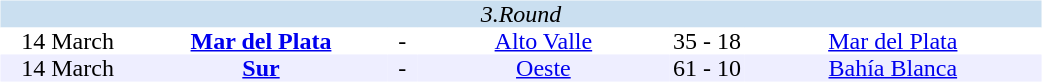<table width=700>
<tr>
<td width=700 valign="top"><br><table border=0 cellspacing=0 cellpadding=0 style="font-size: 100%; border-collapse: collapse;" width=100%>
<tr bgcolor="#CADFF0">
<td style="font-size:100%"; align="center" colspan="6"><em>3.Round</em></td>
</tr>
<tr align=center bgcolor=#FFFFFF>
<td width=90>14 March</td>
<td width=170><strong><a href='#'>Mar del Plata</a></strong></td>
<td width=20>-</td>
<td width=170><a href='#'>Alto Valle</a></td>
<td width=50>35 - 18</td>
<td width=200><a href='#'>Mar del Plata</a></td>
</tr>
<tr align=center bgcolor=#EEEEFF>
<td width=90>14 March</td>
<td width=170><strong><a href='#'>Sur</a></strong></td>
<td width=20>-</td>
<td width=170><a href='#'>Oeste</a></td>
<td width=50>61 - 10</td>
<td width=200><a href='#'>Bahía Blanca</a></td>
</tr>
</table>
</td>
</tr>
</table>
